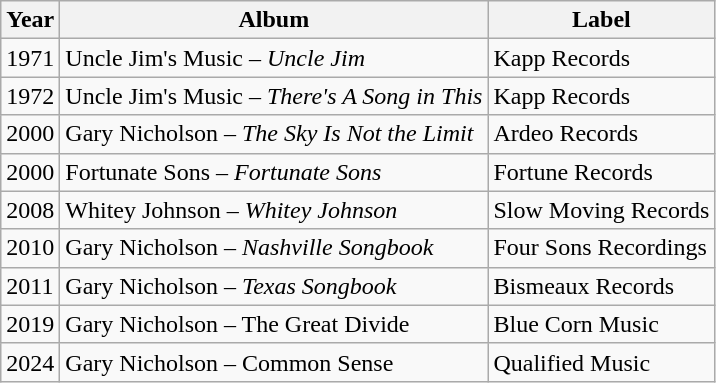<table class="wikitable">
<tr>
<th>Year</th>
<th>Album</th>
<th>Label</th>
</tr>
<tr>
<td>1971</td>
<td>Uncle Jim's Music – <em>Uncle Jim</em></td>
<td>Kapp Records</td>
</tr>
<tr>
<td>1972</td>
<td>Uncle Jim's Music – <em>There's A Song in This</em></td>
<td>Kapp Records</td>
</tr>
<tr>
<td>2000</td>
<td>Gary Nicholson – <em>The Sky Is Not the Limit</em></td>
<td>Ardeo Records</td>
</tr>
<tr>
<td>2000</td>
<td>Fortunate Sons – <em>Fortunate Sons</em></td>
<td>Fortune Records</td>
</tr>
<tr>
<td>2008</td>
<td>Whitey Johnson – <em>Whitey Johnson</em></td>
<td>Slow Moving Records</td>
</tr>
<tr>
<td>2010</td>
<td>Gary Nicholson – <em>Nashville Songbook</em></td>
<td>Four Sons Recordings</td>
</tr>
<tr>
<td>2011</td>
<td>Gary Nicholson – <em>Texas Songbook</em></td>
<td>Bismeaux Records</td>
</tr>
<tr>
<td>2019</td>
<td>Gary Nicholson – The Great Divide</td>
<td>Blue Corn Music</td>
</tr>
<tr>
<td>2024</td>
<td>Gary Nicholson – Common Sense</td>
<td>Qualified Music</td>
</tr>
</table>
